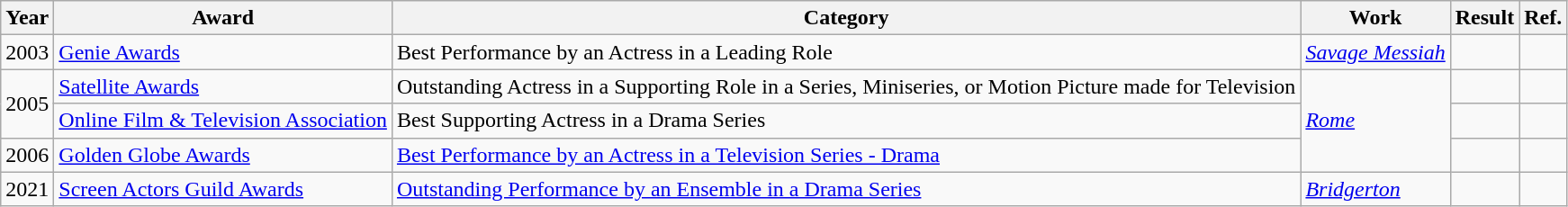<table class="wikitable">
<tr>
<th>Year</th>
<th>Award</th>
<th>Category</th>
<th>Work</th>
<th>Result</th>
<th>Ref.</th>
</tr>
<tr>
<td>2003</td>
<td><a href='#'>Genie Awards</a></td>
<td>Best Performance by an Actress in a Leading Role</td>
<td><em><a href='#'>Savage Messiah</a></em></td>
<td></td>
<td></td>
</tr>
<tr>
<td rowspan="2">2005</td>
<td><a href='#'>Satellite Awards</a></td>
<td>Outstanding Actress in a Supporting Role in a Series, Miniseries, or Motion Picture made for Television</td>
<td rowspan="3"><em><a href='#'>Rome</a></em></td>
<td></td>
<td></td>
</tr>
<tr>
<td><a href='#'>Online Film & Television Association</a></td>
<td>Best Supporting Actress in a Drama Series</td>
<td></td>
<td></td>
</tr>
<tr>
<td>2006</td>
<td><a href='#'>Golden Globe Awards</a></td>
<td><a href='#'>Best Performance by an Actress in a Television Series - Drama</a></td>
<td></td>
<td></td>
</tr>
<tr>
<td>2021</td>
<td><a href='#'>Screen Actors Guild Awards</a></td>
<td><a href='#'>Outstanding Performance by an Ensemble in a Drama Series</a></td>
<td><em><a href='#'>Bridgerton</a></em></td>
<td></td>
<td></td>
</tr>
</table>
